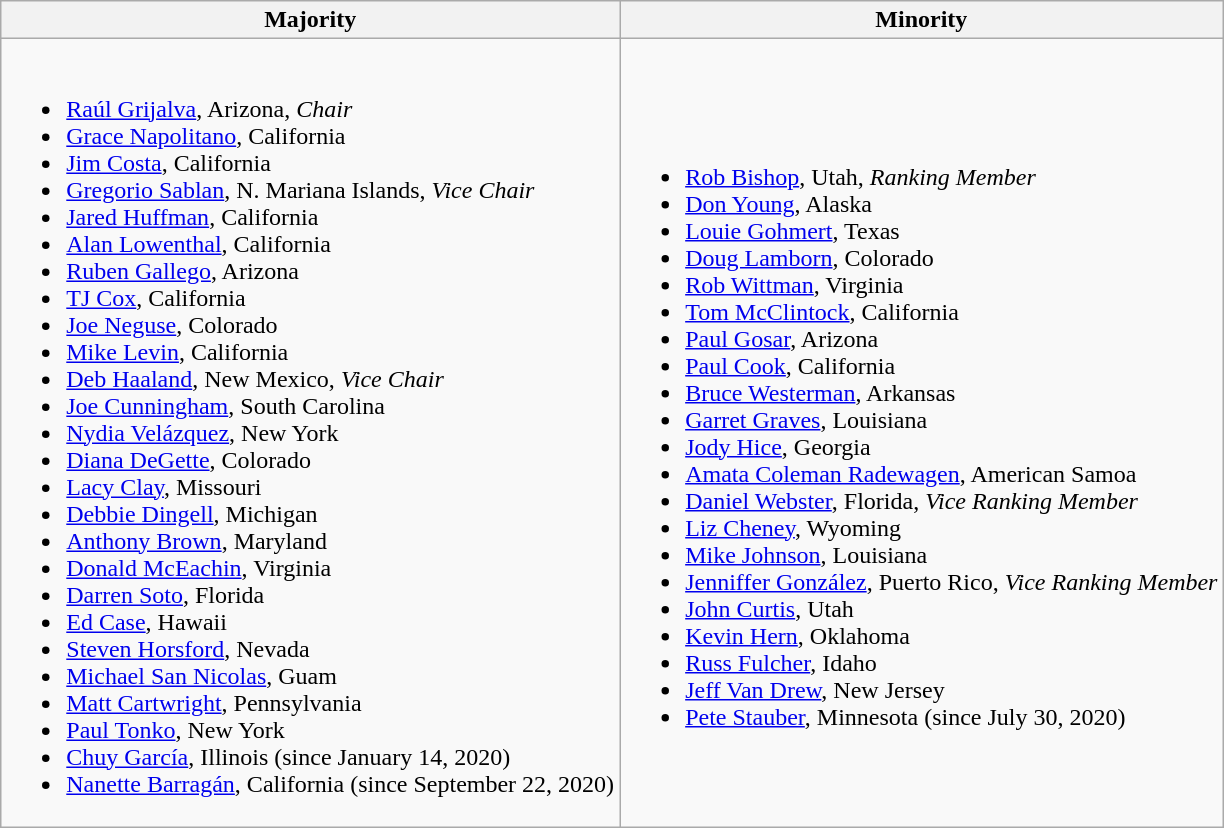<table class=wikitable>
<tr>
<th>Majority</th>
<th>Minority</th>
</tr>
<tr>
<td><br><ul><li><a href='#'>Raúl Grijalva</a>, Arizona, <em>Chair</em></li><li><a href='#'>Grace Napolitano</a>, California</li><li><a href='#'>Jim Costa</a>, California</li><li><span> <a href='#'>Gregorio Sablan</a>, N. Mariana Islands, <em>Vice Chair </em></span></li><li><a href='#'>Jared Huffman</a>, California</li><li><a href='#'>Alan Lowenthal</a>, California</li><li><a href='#'>Ruben Gallego</a>, Arizona</li><li><a href='#'>TJ Cox</a>, California</li><li><a href='#'>Joe Neguse</a>, Colorado</li><li><a href='#'>Mike Levin</a>, California</li><li><a href='#'>Deb Haaland</a>, New Mexico, <em>Vice Chair</em></li><li><a href='#'>Joe Cunningham</a>, South Carolina</li><li><a href='#'>Nydia Velázquez</a>, New York</li><li><a href='#'>Diana DeGette</a>, Colorado</li><li><a href='#'>Lacy Clay</a>, Missouri</li><li><a href='#'>Debbie Dingell</a>, Michigan</li><li><a href='#'>Anthony Brown</a>, Maryland</li><li><a href='#'>Donald McEachin</a>, Virginia</li><li><a href='#'>Darren Soto</a>, Florida</li><li><a href='#'>Ed Case</a>, Hawaii</li><li><a href='#'>Steven Horsford</a>, Nevada</li><li><a href='#'>Michael San Nicolas</a>, Guam</li><li><a href='#'>Matt Cartwright</a>, Pennsylvania</li><li><a href='#'>Paul Tonko</a>, New York</li><li><a href='#'>Chuy García</a>, Illinois (since January 14, 2020)</li><li><a href='#'>Nanette Barragán</a>, California (since September 22, 2020)</li></ul></td>
<td><br><ul><li><a href='#'>Rob Bishop</a>, Utah, <em>Ranking Member</em></li><li><a href='#'>Don Young</a>, Alaska</li><li><a href='#'>Louie Gohmert</a>, Texas</li><li><a href='#'>Doug Lamborn</a>, Colorado</li><li><a href='#'>Rob Wittman</a>, Virginia</li><li><a href='#'>Tom McClintock</a>, California</li><li><a href='#'>Paul Gosar</a>, Arizona</li><li><a href='#'>Paul Cook</a>, California</li><li><a href='#'>Bruce Westerman</a>, Arkansas</li><li><a href='#'>Garret Graves</a>, Louisiana</li><li><a href='#'>Jody Hice</a>, Georgia</li><li><a href='#'>Amata Coleman Radewagen</a>, American Samoa</li><li><a href='#'>Daniel Webster</a>, Florida, <em>Vice Ranking Member</em></li><li><a href='#'>Liz Cheney</a>, Wyoming</li><li><a href='#'>Mike Johnson</a>, Louisiana</li><li><a href='#'>Jenniffer González</a>, Puerto Rico, <em>Vice Ranking Member </em></li><li><a href='#'>John Curtis</a>, Utah</li><li><a href='#'>Kevin Hern</a>, Oklahoma</li><li><a href='#'>Russ Fulcher</a>, Idaho</li><li><a href='#'>Jeff Van Drew</a>, New Jersey</li><li><a href='#'>Pete Stauber</a>, Minnesota (since July 30, 2020)</li></ul></td>
</tr>
</table>
